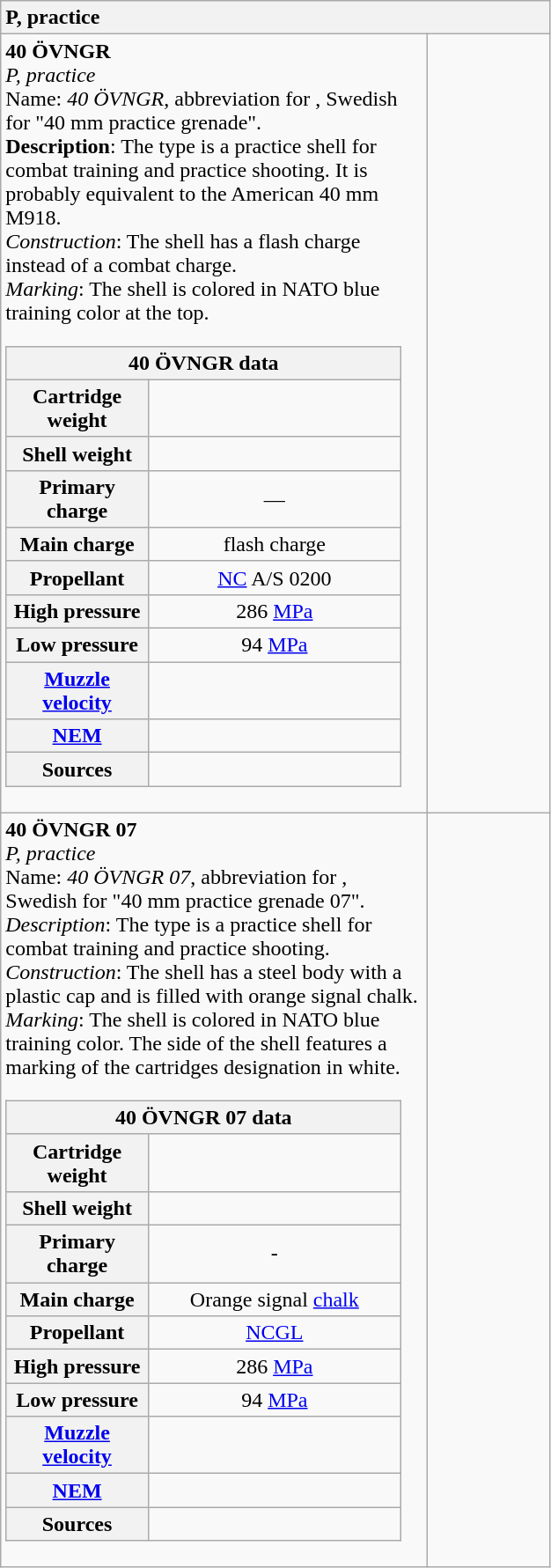<table class="wikitable mw-collapsible mw-collapsed" style="width: 33%;">
<tr>
<th colspan="2" style="text-align: left;"> P, practice</th>
</tr>
<tr>
<td><strong>40 ÖVNGR</strong><br><em>P, practice</em><br>Name: <em>40 ÖVNGR</em>, abbreviation for , Swedish for "40 mm practice grenade".<br><strong>Description</strong>: The type is a practice shell for combat training and practice shooting. It is probably equivalent to the American 40 mm M918.<br><em>Construction</em>: The shell has a flash charge instead of a combat charge.<br><em>Marking</em>: The shell is colored in NATO blue training color at the top.<br><table class="wikitable mw-collapsible mw-collapsed" style="width: 300px;">
<tr>
<th colspan="2">40 ÖVNGR data</th>
</tr>
<tr>
<th style="width: 100px;">Cartridge weight</th>
<td style="text-align: center; vertical-align: center;"></td>
</tr>
<tr>
<th style="width: 100px;">Shell weight</th>
<td style="text-align: center; vertical-align: center;"></td>
</tr>
<tr>
<th style="width: 100px;">Primary charge</th>
<td style="text-align: center; vertical-align: center;">—</td>
</tr>
<tr>
<th style="width: 100px;">Main charge</th>
<td style="text-align: center; vertical-align: center;"> flash charge</td>
</tr>
<tr>
<th style="width: 100px;">Propellant</th>
<td style="text-align: center; vertical-align: center;"> <a href='#'>NC</a> A/S 0200</td>
</tr>
<tr>
<th style="width: 100px;">High pressure</th>
<td style="text-align: center; vertical-align: center;">286 <a href='#'>MPa</a></td>
</tr>
<tr>
<th style="width: 100px;">Low pressure</th>
<td style="text-align: center; vertical-align: center;">94 <a href='#'>MPa</a></td>
</tr>
<tr>
<th style="width: 100px;"><a href='#'>Muzzle velocity</a></th>
<td style="text-align: center; vertical-align: center;"></td>
</tr>
<tr>
<th style="width: 100px;"><a href='#'>NEM</a></th>
<td style="text-align: center; vertical-align: center;"></td>
</tr>
<tr>
<th style="width: 100px;">Sources</th>
<td style="text-align: center; vertical-align: center;"></td>
</tr>
</table>
</td>
<td style="width: 100px;"></td>
</tr>
<tr>
<td><strong>40 ÖVNGR 07</strong><br><em>P, practice</em><br>Name: <em>40 ÖVNGR 07</em>, abbreviation for , Swedish for "40 mm practice grenade 07".<br><em>Description</em>: The type is a practice shell for combat training and practice shooting.<br><em>Construction</em>: The shell has a steel body with a plastic cap and is filled with orange signal chalk.<br><em>Marking</em>: The shell is colored in NATO blue training color. The side of the shell features a marking of the cartridges designation in white.<br><table class="wikitable mw-collapsible mw-collapsed" style="width: 300px;">
<tr>
<th colspan="2">40 ÖVNGR 07 data</th>
</tr>
<tr>
<th style="width: 100px;">Cartridge weight</th>
<td style="text-align: center; vertical-align: center;"></td>
</tr>
<tr>
<th style="width: 100px;">Shell weight</th>
<td style="text-align: center; vertical-align: center;"></td>
</tr>
<tr>
<th style="width: 100px;">Primary charge</th>
<td style="text-align: center; vertical-align: center;">-</td>
</tr>
<tr>
<th style="width: 100px;">Main charge</th>
<td style="text-align: center; vertical-align: center;">Orange signal <a href='#'>chalk</a></td>
</tr>
<tr>
<th style="width: 100px;">Propellant</th>
<td style="text-align: center; vertical-align: center;"> <a href='#'>NCGL</a></td>
</tr>
<tr>
<th style="width: 100px;">High pressure</th>
<td style="text-align: center; vertical-align: center;">286 <a href='#'>MPa</a></td>
</tr>
<tr>
<th style="width: 100px;">Low pressure</th>
<td style="text-align: center; vertical-align: center;">94 <a href='#'>MPa</a></td>
</tr>
<tr>
<th style="width: 100px;"><a href='#'>Muzzle velocity</a></th>
<td style="text-align: center; vertical-align: center;"></td>
</tr>
<tr>
<th><a href='#'>NEM</a></th>
<td style="text-align: center; vertical-align: center;"></td>
</tr>
<tr>
<th style="width: 100px;">Sources</th>
<td style="text-align: center; vertical-align: center;"></td>
</tr>
</table>
</td>
<td></td>
</tr>
</table>
